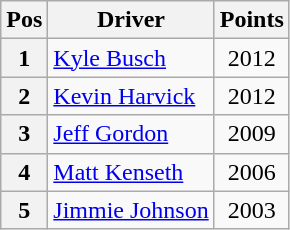<table class="wikitable">
<tr>
<th>Pos</th>
<th>Driver</th>
<th>Points</th>
</tr>
<tr>
<th>1</th>
<td><a href='#'>Kyle Busch</a></td>
<td style="text-align:center;">2012</td>
</tr>
<tr>
<th>2</th>
<td><a href='#'>Kevin Harvick</a></td>
<td style="text-align:center;">2012</td>
</tr>
<tr>
<th>3</th>
<td><a href='#'>Jeff Gordon</a></td>
<td style="text-align:center;">2009</td>
</tr>
<tr>
<th>4</th>
<td><a href='#'>Matt Kenseth</a></td>
<td style="text-align:center;">2006</td>
</tr>
<tr>
<th>5</th>
<td><a href='#'>Jimmie Johnson</a></td>
<td style="text-align:center;">2003</td>
</tr>
</table>
